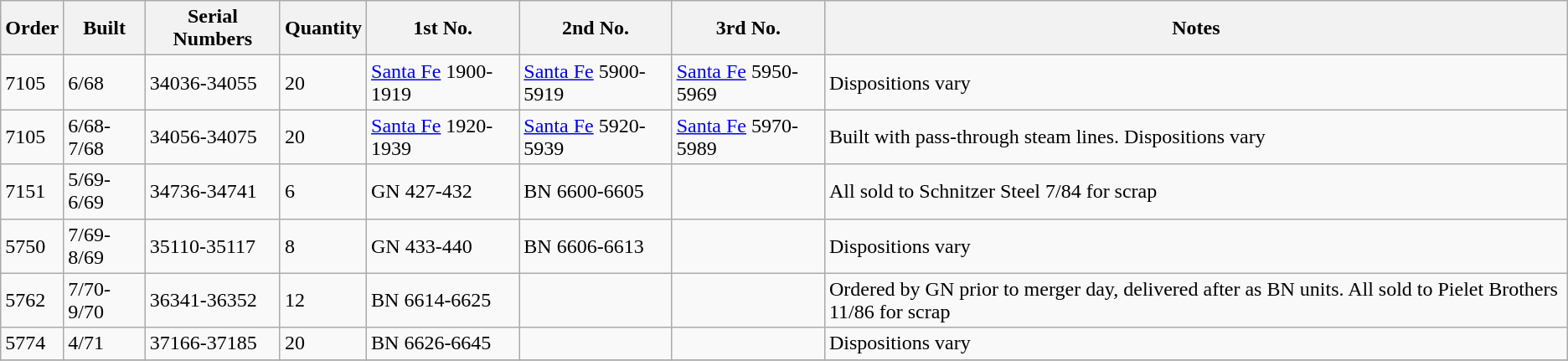<table class = "wikitable">
<tr>
<th>Order</th>
<th>Built</th>
<th>Serial Numbers</th>
<th>Quantity</th>
<th>1st No.</th>
<th>2nd No.</th>
<th>3rd No.</th>
<th>Notes</th>
</tr>
<tr>
<td>7105</td>
<td>6/68</td>
<td>34036-34055</td>
<td>20</td>
<td><a href='#'>Santa Fe</a> 1900-1919</td>
<td><a href='#'>Santa Fe</a> 5900-5919</td>
<td><a href='#'>Santa Fe</a> 5950-5969</td>
<td>Dispositions vary</td>
</tr>
<tr>
<td>7105</td>
<td>6/68-7/68</td>
<td>34056-34075</td>
<td>20</td>
<td><a href='#'>Santa Fe</a> 1920-1939</td>
<td><a href='#'>Santa Fe</a> 5920-5939</td>
<td><a href='#'>Santa Fe</a> 5970-5989</td>
<td>Built with pass-through steam lines. Dispositions vary</td>
</tr>
<tr>
<td>7151</td>
<td>5/69-6/69</td>
<td>34736-34741</td>
<td>6</td>
<td>GN 427-432</td>
<td>BN 6600-6605</td>
<td></td>
<td>All sold to Schnitzer Steel 7/84 for scrap</td>
</tr>
<tr>
<td>5750</td>
<td>7/69-8/69</td>
<td>35110-35117</td>
<td>8</td>
<td>GN 433-440</td>
<td>BN 6606-6613</td>
<td></td>
<td>Dispositions vary</td>
</tr>
<tr>
<td>5762</td>
<td>7/70-9/70</td>
<td>36341-36352</td>
<td>12</td>
<td>BN 6614-6625</td>
<td></td>
<td></td>
<td>Ordered by GN prior to merger day, delivered after as BN units. All sold to Pielet Brothers 11/86 for scrap</td>
</tr>
<tr>
<td>5774</td>
<td>4/71</td>
<td>37166-37185</td>
<td>20</td>
<td>BN 6626-6645</td>
<td></td>
<td></td>
<td>Dispositions vary</td>
</tr>
<tr>
</tr>
</table>
